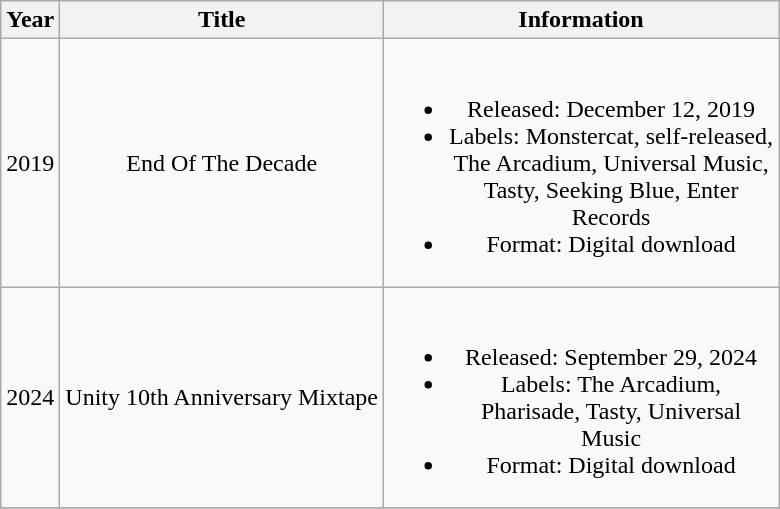<table class="wikitable plainrowheaders" style="text-align:center;">
<tr>
<th scope="col">Year</th>
<th scope="col">Title</th>
<th scope="col" style="width:16em;">Information</th>
</tr>
<tr>
<td>2019</td>
<td>End Of The Decade</td>
<td><br><ul><li>Released: December 12, 2019</li><li>Labels: Monstercat, self-released, The Arcadium, Universal Music, Tasty, Seeking Blue, Enter Records</li><li>Format: Digital download</li></ul></td>
</tr>
<tr>
<td>2024</td>
<td>Unity 10th Anniversary Mixtape</td>
<td><br><ul><li>Released: September 29, 2024</li><li>Labels: The Arcadium, Pharisade, Tasty, Universal Music</li><li>Format: Digital download</li></ul></td>
</tr>
<tr>
</tr>
</table>
